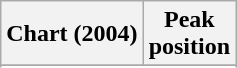<table class="wikitable">
<tr>
<th align="left">Chart (2004)</th>
<th align="left">Peak<br>position</th>
</tr>
<tr>
</tr>
<tr>
</tr>
</table>
